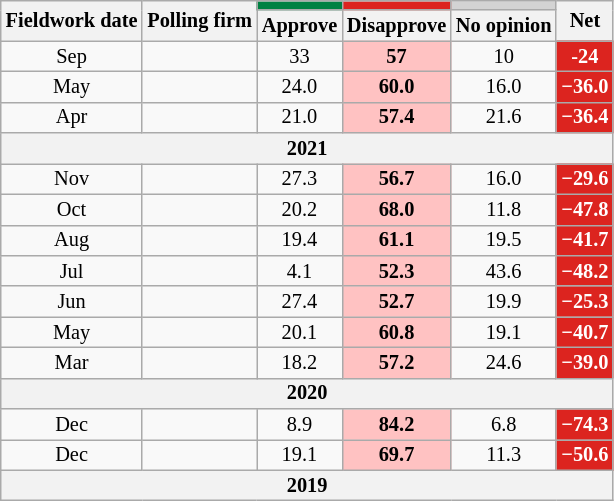<table class="wikitable mw-collapsible" style="text-align:center; font-size:85%; line-height:14px;">
<tr>
<th rowspan="2">Fieldwork date</th>
<th rowspan="2">Polling firm</th>
<th style="background: #008142;"></th>
<th style="background: #DC241F;"></th>
<th style="background: lightgrey;"></th>
<th rowspan="2">Net</th>
</tr>
<tr>
<th>Approve</th>
<th>Disapprove</th>
<th>No opinion</th>
</tr>
<tr>
<td>Sep</td>
<td></td>
<td>33</td>
<td style="background:#FFC2C2"><strong>57</strong></td>
<td>10</td>
<th style="background:#DC241F; color:white;">-24</th>
</tr>
<tr>
<td>May</td>
<td></td>
<td>24.0</td>
<td style="background:#FFC2C2"><strong>60.0</strong></td>
<td>16.0</td>
<th style="background:#DC241F; color:white;">−36.0</th>
</tr>
<tr>
<td>Apr</td>
<td></td>
<td>21.0</td>
<td style="background:#FFC2C2"><strong>57.4</strong></td>
<td>21.6</td>
<th style="background:#DC241F; color:white;">−36.4</th>
</tr>
<tr>
<th colspan="6">2021</th>
</tr>
<tr>
<td>Nov</td>
<td></td>
<td>27.3</td>
<td style="background:#FFC2C2"><strong>56.7</strong></td>
<td>16.0</td>
<th style="background:#DC241F; color:white;">−29.6</th>
</tr>
<tr>
<td>Oct</td>
<td></td>
<td>20.2</td>
<td style="background:#FFC2C2"><strong>68.0</strong></td>
<td>11.8</td>
<th style="background:#DC241F; color:white;">−47.8</th>
</tr>
<tr>
<td>Aug</td>
<td></td>
<td>19.4</td>
<td style="background:#FFC2C2"><strong>61.1</strong></td>
<td>19.5</td>
<th style="background:#DC241F; color:white;">−41.7</th>
</tr>
<tr>
<td>Jul</td>
<td></td>
<td>4.1</td>
<td style="background:#FFC2C2"><strong>52.3</strong></td>
<td>43.6</td>
<th style="background:#DC241F; color:white;">−48.2</th>
</tr>
<tr>
<td>Jun</td>
<td></td>
<td>27.4</td>
<td style="background:#FFC2C2"><strong>52.7</strong></td>
<td>19.9</td>
<th style="background:#DC241F; color:white;">−25.3</th>
</tr>
<tr>
<td>May</td>
<td></td>
<td>20.1</td>
<td style="background:#FFC2C2"><strong>60.8</strong></td>
<td>19.1</td>
<th style="background:#DC241F; color:white;">−40.7</th>
</tr>
<tr>
<td>Mar</td>
<td></td>
<td>18.2</td>
<td style="background:#FFC2C2"><strong>57.2</strong></td>
<td>24.6</td>
<th style="background:#DC241F; color:white;">−39.0</th>
</tr>
<tr>
<th colspan="6">2020</th>
</tr>
<tr>
<td>Dec</td>
<td></td>
<td>8.9</td>
<td style="background:#FFC2C2"><strong>84.2</strong></td>
<td>6.8</td>
<th style="background:#DC241F; color:white;">−74.3</th>
</tr>
<tr>
<td>Dec</td>
<td></td>
<td>19.1</td>
<td style="background:#FFC2C2"><strong>69.7</strong></td>
<td>11.3</td>
<th style="background:#DC241F; color:white;">−50.6</th>
</tr>
<tr>
<th colspan="6">2019</th>
</tr>
</table>
